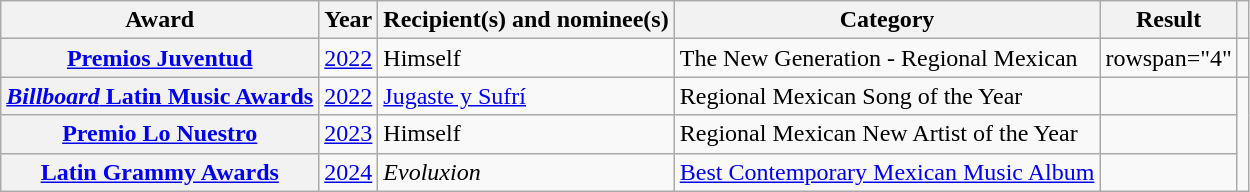<table class="wikitable sortable plainrowheaders" style="width: auto;">
<tr>
<th scope="col">Award</th>
<th scope="col">Year</th>
<th scope="col">Recipient(s) and nominee(s)</th>
<th scope="col">Category</th>
<th scope="col">Result</th>
<th scope="col" class="unsortable"></th>
</tr>
<tr>
<th scope="row"><a href='#'>Premios Juventud</a></th>
<td><a href='#'>2022</a></td>
<td>Himself</td>
<td>The New Generation - Regional Mexican</td>
<td>rowspan="4" </td>
<td style="text-align:center;"></td>
</tr>
<tr>
<th scope="row"><a href='#'><em>Billboard</em> Latin Music Awards</a></th>
<td><a href='#'>2022</a></td>
<td><a href='#'>Jugaste y Sufrí</a><br></td>
<td>Regional Mexican Song of the Year</td>
<td style="text-align:center;"></td>
</tr>
<tr>
<th scope="row"><a href='#'>Premio Lo Nuestro</a></th>
<td><a href='#'>2023</a></td>
<td>Himself</td>
<td>Regional Mexican New Artist of the Year</td>
<td style=text-align:center;"></td>
</tr>
<tr>
<th scope="row"><a href='#'>Latin Grammy Awards</a></th>
<td><a href='#'>2024</a></td>
<td><em>Evoluxion</em></td>
<td><a href='#'>Best Contemporary Mexican Music Album</a></td>
<td style=text-align:center;"></td>
</tr>
</table>
